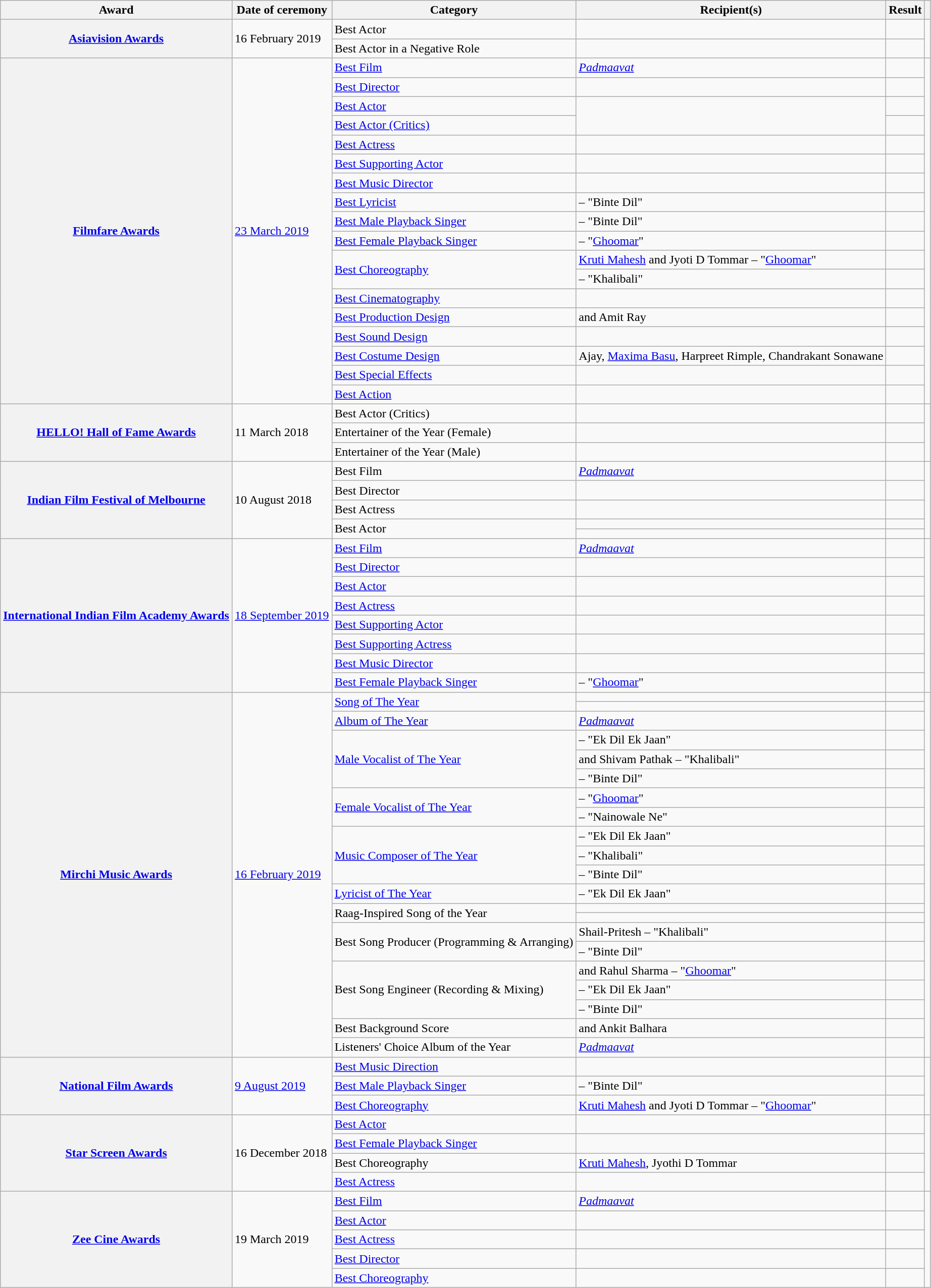<table class="wikitable plainrowheaders sortable">
<tr>
<th scope="col">Award</th>
<th scope="col">Date of ceremony</th>
<th scope="col">Category</th>
<th scope="col">Recipient(s)</th>
<th scope="col">Result</th>
<th scope="col" class="unsortable"></th>
</tr>
<tr>
<th rowspan="2" scope="row"><a href='#'>Asiavision Awards</a></th>
<td rowspan="2">16 February 2019</td>
<td>Best Actor</td>
<td></td>
<td></td>
<td rowspan="2" style="text-align:center;"></td>
</tr>
<tr>
<td>Best Actor in a Negative Role</td>
<td></td>
<td></td>
</tr>
<tr>
<th rowspan="18" scope="row"><a href='#'>Filmfare Awards</a></th>
<td rowspan="18"><a href='#'>23 March 2019</a></td>
<td><a href='#'>Best Film</a></td>
<td><em><a href='#'>Padmaavat</a></em></td>
<td></td>
<td rowspan="18" style="text-align:center;"><br></td>
</tr>
<tr>
<td><a href='#'>Best Director</a></td>
<td></td>
<td></td>
</tr>
<tr>
<td><a href='#'>Best Actor</a></td>
<td rowspan="2"></td>
<td></td>
</tr>
<tr>
<td><a href='#'>Best Actor (Critics)</a></td>
<td></td>
</tr>
<tr>
<td><a href='#'>Best Actress</a></td>
<td></td>
<td></td>
</tr>
<tr>
<td><a href='#'>Best Supporting Actor</a></td>
<td></td>
<td></td>
</tr>
<tr>
<td><a href='#'>Best Music Director</a></td>
<td></td>
<td></td>
</tr>
<tr>
<td><a href='#'>Best Lyricist</a></td>
<td> – "Binte Dil"</td>
<td></td>
</tr>
<tr>
<td><a href='#'>Best Male Playback Singer</a></td>
<td> – "Binte Dil"</td>
<td></td>
</tr>
<tr>
<td><a href='#'>Best Female Playback Singer</a></td>
<td> – "<a href='#'>Ghoomar</a>"</td>
<td></td>
</tr>
<tr>
<td rowspan="2"><a href='#'>Best Choreography</a></td>
<td><a href='#'>Kruti Mahesh</a> and Jyoti D Tommar – "<a href='#'>Ghoomar</a>"</td>
<td></td>
</tr>
<tr>
<td> – "Khalibali"</td>
<td></td>
</tr>
<tr>
<td><a href='#'>Best Cinematography</a></td>
<td></td>
<td></td>
</tr>
<tr>
<td><a href='#'>Best Production Design</a></td>
<td> and Amit Ray</td>
<td></td>
</tr>
<tr>
<td><a href='#'>Best Sound Design</a></td>
<td></td>
<td></td>
</tr>
<tr>
<td><a href='#'>Best Costume Design</a></td>
<td>Ajay, <a href='#'>Maxima Basu</a>, Harpreet Rimple, Chandrakant Sonawane</td>
<td></td>
</tr>
<tr>
<td><a href='#'>Best Special Effects</a></td>
<td></td>
<td></td>
</tr>
<tr>
<td><a href='#'>Best Action</a></td>
<td></td>
<td></td>
</tr>
<tr>
<th rowspan="3" scope="row"><a href='#'>HELLO! Hall of Fame Awards</a></th>
<td rowspan="3">11 March 2018</td>
<td>Best Actor (Critics)</td>
<td></td>
<td></td>
<td rowspan="3" style="text-align:center;"></td>
</tr>
<tr>
<td>Entertainer of the Year (Female)</td>
<td></td>
<td></td>
</tr>
<tr>
<td>Entertainer of the Year (Male)</td>
<td></td>
<td></td>
</tr>
<tr>
<th rowspan="5" scope="row"><a href='#'>Indian Film Festival of Melbourne</a></th>
<td rowspan="5">10 August 2018</td>
<td>Best Film</td>
<td><em><a href='#'>Padmaavat</a></em></td>
<td></td>
<td rowspan="5" style="text-align:center;"></td>
</tr>
<tr>
<td>Best Director</td>
<td></td>
<td></td>
</tr>
<tr>
<td>Best Actress</td>
<td></td>
<td></td>
</tr>
<tr>
<td rowspan="2">Best Actor</td>
<td></td>
<td></td>
</tr>
<tr>
<td></td>
<td></td>
</tr>
<tr>
<th rowspan="8" scope="row"><a href='#'>International Indian Film Academy Awards</a></th>
<td rowspan="8"><a href='#'>18 September 2019</a></td>
<td><a href='#'>Best Film</a></td>
<td><em><a href='#'>Padmaavat</a></em></td>
<td></td>
<td rowspan="8" style="text-align:center;"></td>
</tr>
<tr>
<td><a href='#'>Best Director</a></td>
<td></td>
<td></td>
</tr>
<tr>
<td><a href='#'>Best Actor</a></td>
<td></td>
<td></td>
</tr>
<tr>
<td><a href='#'>Best Actress</a></td>
<td></td>
<td></td>
</tr>
<tr>
<td><a href='#'>Best Supporting Actor</a></td>
<td></td>
<td></td>
</tr>
<tr>
<td><a href='#'>Best Supporting Actress</a></td>
<td></td>
<td></td>
</tr>
<tr>
<td><a href='#'>Best Music Director</a></td>
<td></td>
<td></td>
</tr>
<tr>
<td><a href='#'>Best Female Playback Singer</a></td>
<td> – "<a href='#'>Ghoomar</a>"</td>
<td></td>
</tr>
<tr>
<th rowspan="21" scope="row"><a href='#'>Mirchi Music Awards</a></th>
<td rowspan="21"><a href='#'>16 February 2019</a></td>
<td rowspan="2"><a href='#'>Song of The Year</a></td>
<td></td>
<td></td>
<td rowspan="21" style="text-align:center;"><br></td>
</tr>
<tr>
<td></td>
<td></td>
</tr>
<tr>
<td><a href='#'>Album of The Year</a></td>
<td><em><a href='#'>Padmaavat</a></em></td>
<td></td>
</tr>
<tr>
<td rowspan="3"><a href='#'>Male Vocalist of The Year</a></td>
<td> – "Ek Dil Ek Jaan"</td>
<td></td>
</tr>
<tr>
<td> and Shivam Pathak – "Khalibali"</td>
<td></td>
</tr>
<tr>
<td> – "Binte Dil"</td>
<td></td>
</tr>
<tr>
<td rowspan="2"><a href='#'>Female Vocalist of The Year</a></td>
<td> – "<a href='#'>Ghoomar</a>"</td>
<td></td>
</tr>
<tr>
<td> – "Nainowale Ne"</td>
<td></td>
</tr>
<tr>
<td rowspan="3"><a href='#'>Music Composer of The Year</a></td>
<td> – "Ek Dil Ek Jaan"</td>
<td></td>
</tr>
<tr>
<td> – "Khalibali"</td>
<td></td>
</tr>
<tr>
<td> – "Binte Dil"</td>
<td></td>
</tr>
<tr>
<td><a href='#'>Lyricist of The Year</a></td>
<td> – "Ek Dil Ek Jaan"</td>
<td></td>
</tr>
<tr>
<td rowspan="2">Raag-Inspired Song of the Year</td>
<td></td>
<td></td>
</tr>
<tr>
<td></td>
<td></td>
</tr>
<tr>
<td rowspan="2">Best Song Producer (Programming & Arranging)</td>
<td>Shail-Pritesh – "Khalibali"</td>
<td></td>
</tr>
<tr>
<td> – "Binte Dil"</td>
<td></td>
</tr>
<tr>
<td rowspan="3">Best Song Engineer (Recording & Mixing)</td>
<td> and Rahul Sharma – "<a href='#'>Ghoomar</a>"</td>
<td></td>
</tr>
<tr>
<td> – "Ek Dil Ek Jaan"</td>
<td></td>
</tr>
<tr>
<td> – "Binte Dil"</td>
<td></td>
</tr>
<tr>
<td>Best Background Score</td>
<td> and Ankit Balhara</td>
<td></td>
</tr>
<tr>
<td>Listeners' Choice Album of the Year</td>
<td><em><a href='#'>Padmaavat</a></em></td>
<td></td>
</tr>
<tr>
<th rowspan="3" scope="row"><a href='#'>National Film Awards</a></th>
<td rowspan="3"><a href='#'>9 August 2019</a></td>
<td><a href='#'>Best Music Direction</a></td>
<td></td>
<td></td>
<td rowspan="3" style="text-align:center;"></td>
</tr>
<tr>
<td><a href='#'>Best Male Playback Singer</a></td>
<td> – "Binte Dil"</td>
<td></td>
</tr>
<tr>
<td><a href='#'>Best Choreography</a></td>
<td><a href='#'>Kruti Mahesh</a> and Jyoti D Tommar – "<a href='#'>Ghoomar</a>"</td>
<td></td>
</tr>
<tr>
<th rowspan="4" scope="row"><a href='#'>Star Screen Awards</a></th>
<td rowspan="4">16 December 2018</td>
<td><a href='#'>Best Actor</a></td>
<td></td>
<td></td>
<td rowspan="4" style="text-align:center;"></td>
</tr>
<tr>
<td><a href='#'>Best Female Playback Singer</a></td>
<td></td>
<td></td>
</tr>
<tr>
<td>Best Choreography</td>
<td><a href='#'>Kruti Mahesh</a>, Jyothi D Tommar</td>
<td></td>
</tr>
<tr>
<td><a href='#'>Best Actress</a></td>
<td></td>
<td></td>
</tr>
<tr>
<th rowspan="5" scope="row"><a href='#'>Zee Cine Awards</a></th>
<td rowspan="5">19 March 2019</td>
<td><a href='#'>Best Film</a></td>
<td><em><a href='#'>Padmaavat</a></em></td>
<td></td>
<td rowspan="5" style="text-align:center;"><br></td>
</tr>
<tr>
<td><a href='#'>Best Actor</a></td>
<td></td>
<td></td>
</tr>
<tr>
<td><a href='#'>Best Actress</a></td>
<td></td>
<td></td>
</tr>
<tr>
<td><a href='#'>Best Director</a></td>
<td></td>
<td></td>
</tr>
<tr>
<td><a href='#'>Best Choreography</a></td>
<td></td>
<td></td>
</tr>
</table>
